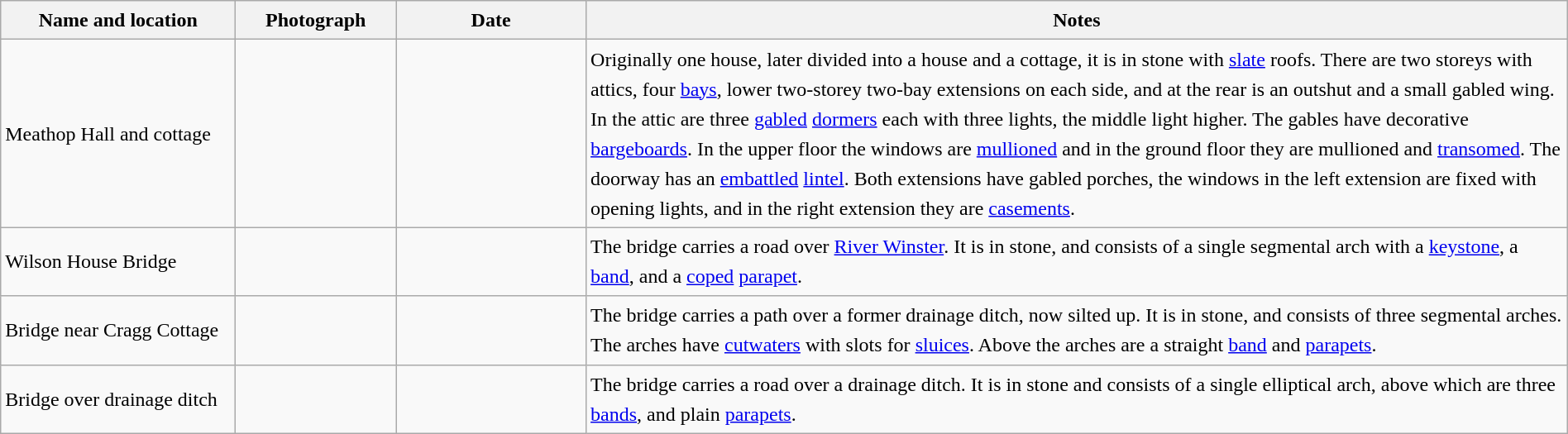<table class="wikitable sortable plainrowheaders" style="width:100%;border:0px;text-align:left;line-height:150%;">
<tr>
<th scope="col"  style="width:150px">Name and location</th>
<th scope="col"  style="width:100px" class="unsortable">Photograph</th>
<th scope="col"  style="width:120px">Date</th>
<th scope="col"  style="width:650px" class="unsortable">Notes</th>
</tr>
<tr>
<td>Meathop Hall and cottage<br><small></small></td>
<td></td>
<td align="center"></td>
<td>Originally one house, later divided into a house and a cottage, it is in stone with <a href='#'>slate</a> roofs.  There are two storeys with attics, four <a href='#'>bays</a>, lower two-storey two-bay extensions on each side, and at the rear is an outshut and a small gabled wing.  In the attic are three <a href='#'>gabled</a> <a href='#'>dormers</a> each with three lights, the middle light higher.  The gables have decorative <a href='#'>bargeboards</a>.  In the upper floor the windows are <a href='#'>mullioned</a> and in the ground floor they are mullioned and <a href='#'>transomed</a>.  The doorway has an <a href='#'>embattled</a> <a href='#'>lintel</a>.  Both extensions have gabled porches, the windows in the left extension are fixed with opening lights, and in the right extension they are <a href='#'>casements</a>.</td>
</tr>
<tr>
<td>Wilson House Bridge<br><small></small></td>
<td></td>
<td align="center"></td>
<td>The bridge carries a road over <a href='#'>River Winster</a>.  It is in stone, and consists of a single segmental arch with a <a href='#'>keystone</a>, a <a href='#'>band</a>, and a <a href='#'>coped</a> <a href='#'>parapet</a>.</td>
</tr>
<tr>
<td>Bridge near Cragg Cottage<br><small></small></td>
<td></td>
<td align="center"></td>
<td>The bridge carries a path over a former drainage ditch, now silted up.  It is in stone, and consists of three segmental arches.  The arches have <a href='#'>cutwaters</a> with slots for <a href='#'>sluices</a>.  Above the arches are a straight <a href='#'>band</a> and <a href='#'>parapets</a>.</td>
</tr>
<tr>
<td>Bridge over drainage ditch<br><small></small></td>
<td></td>
<td align="center"></td>
<td>The bridge carries a road over a drainage ditch.  It is in stone and consists of a single elliptical arch, above which are three <a href='#'>bands</a>, and plain <a href='#'>parapets</a>.</td>
</tr>
<tr>
</tr>
</table>
